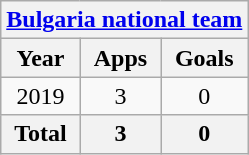<table class="wikitable" style="text-align:center">
<tr>
<th colspan=3><a href='#'>Bulgaria national team</a></th>
</tr>
<tr>
<th>Year</th>
<th>Apps</th>
<th>Goals</th>
</tr>
<tr>
<td>2019</td>
<td>3</td>
<td>0</td>
</tr>
<tr>
<th>Total</th>
<th>3</th>
<th>0</th>
</tr>
</table>
